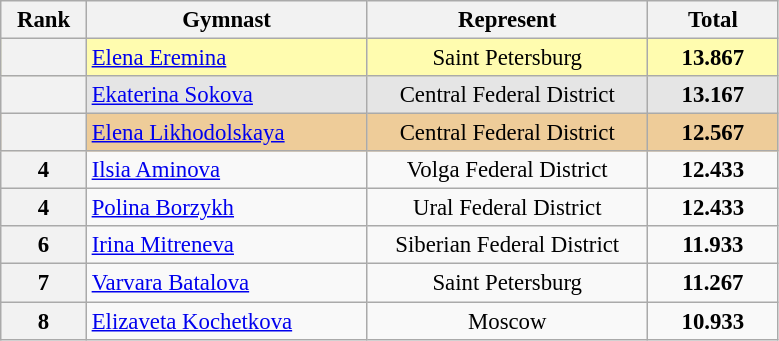<table class="wikitable sortable" style="text-align:center; font-size:95%">
<tr>
<th scope="col" style="width:50px;">Rank</th>
<th scope="col" style="width:180px;">Gymnast</th>
<th scope="col" style="width:180px;">Represent</th>
<th scope="col" style="width:80px;">Total</th>
</tr>
<tr style="background:#fffcaf;">
<th scope=row style="text-align:center"></th>
<td style="text-align:left;"><a href='#'>Elena Eremina</a></td>
<td>Saint Petersburg</td>
<td><strong>13.867</strong></td>
</tr>
<tr style="background:#e5e5e5;">
<th scope=row style="text-align:center"></th>
<td style="text-align:left;"><a href='#'>Ekaterina Sokova</a></td>
<td>Central Federal District</td>
<td><strong>13.167</strong></td>
</tr>
<tr style="background:#ec9;">
<th scope=row style="text-align:center"></th>
<td style="text-align:left;"><a href='#'>Elena Likhodolskaya</a></td>
<td>Central Federal District</td>
<td><strong>12.567</strong></td>
</tr>
<tr>
<th scope=row style="text-align:center">4</th>
<td style="text-align:left;"><a href='#'>Ilsia Aminova</a></td>
<td>Volga Federal District</td>
<td><strong>12.433</strong></td>
</tr>
<tr>
<th scope=row style="text-align:center">4</th>
<td style="text-align:left;"><a href='#'>Polina Borzykh</a></td>
<td>Ural Federal District</td>
<td><strong>12.433</strong></td>
</tr>
<tr>
<th scope=row style="text-align:center">6</th>
<td style="text-align:left;"><a href='#'>Irina Mitreneva</a></td>
<td>Siberian Federal District</td>
<td><strong>11.933</strong></td>
</tr>
<tr>
<th scope=row style="text-align:center">7</th>
<td style="text-align:left;"><a href='#'>Varvara Batalova</a></td>
<td>Saint Petersburg</td>
<td><strong>11.267</strong></td>
</tr>
<tr>
<th scope=row style="text-align:center">8</th>
<td style="text-align:left;"><a href='#'>Elizaveta Kochetkova</a></td>
<td>Moscow</td>
<td><strong>10.933</strong></td>
</tr>
</table>
